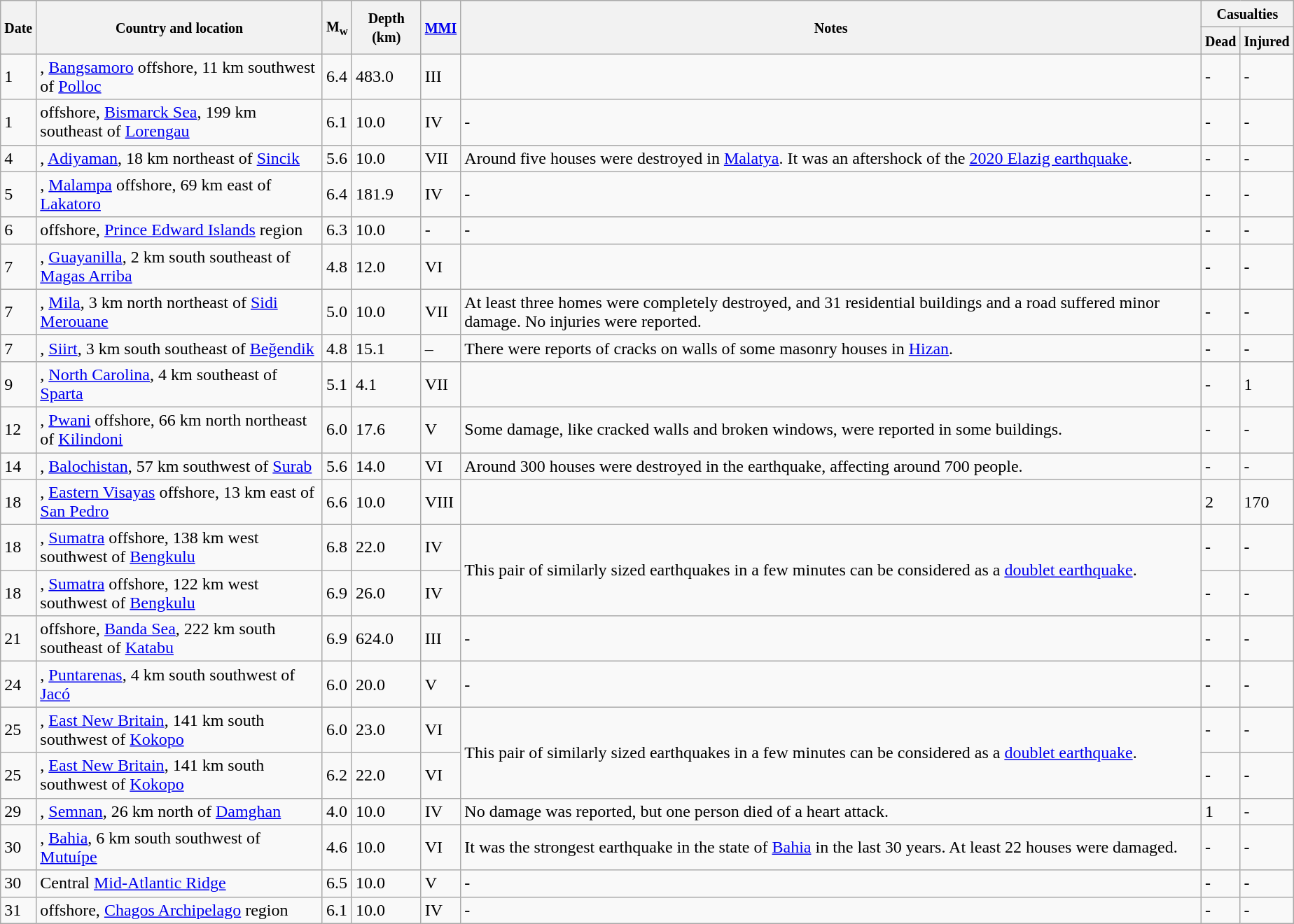<table class="wikitable sortable" style="border:1px black; margin-left:1em;">
<tr>
<th rowspan="2"><small>Date</small></th>
<th rowspan="2" style="width: 265px"><small>Country and location</small></th>
<th rowspan="2"><small>M<sub>w</sub></small></th>
<th rowspan="2"><small>Depth (km)</small></th>
<th rowspan="2"><small><a href='#'>MMI</a></small></th>
<th rowspan="2" class="unsortable"><small>Notes</small></th>
<th colspan="2"><small>Casualties</small></th>
</tr>
<tr>
<th><small>Dead</small></th>
<th><small>Injured</small></th>
</tr>
<tr>
<td>1</td>
<td>, <a href='#'>Bangsamoro</a> offshore, 11 km southwest of <a href='#'>Polloc</a></td>
<td>6.4</td>
<td>483.0</td>
<td>III</td>
<td></td>
<td>-</td>
<td>-</td>
</tr>
<tr>
<td>1</td>
<td> offshore, <a href='#'>Bismarck Sea</a>, 199 km southeast of <a href='#'>Lorengau</a></td>
<td>6.1</td>
<td>10.0</td>
<td>IV</td>
<td>-</td>
<td>-</td>
<td>-</td>
</tr>
<tr>
<td>4</td>
<td>, <a href='#'>Adiyaman</a>, 18 km northeast of <a href='#'>Sincik</a></td>
<td>5.6</td>
<td>10.0</td>
<td>VII</td>
<td>Around five houses were destroyed in <a href='#'>Malatya</a>. It was an aftershock of the <a href='#'>2020 Elazig earthquake</a>.</td>
<td>-</td>
<td>-</td>
</tr>
<tr>
<td>5</td>
<td>, <a href='#'>Malampa</a> offshore, 69 km east of <a href='#'>Lakatoro</a></td>
<td>6.4</td>
<td>181.9</td>
<td>IV</td>
<td>-</td>
<td>-</td>
<td>-</td>
</tr>
<tr>
<td>6</td>
<td> offshore, <a href='#'>Prince Edward Islands</a> region</td>
<td>6.3</td>
<td>10.0</td>
<td>-</td>
<td>-</td>
<td>-</td>
<td>-</td>
</tr>
<tr>
<td>7</td>
<td>, <a href='#'>Guayanilla</a>, 2 km south southeast of <a href='#'>Magas Arriba</a></td>
<td>4.8</td>
<td>12.0</td>
<td>VI</td>
<td></td>
<td>-</td>
<td>-</td>
</tr>
<tr>
<td>7</td>
<td>, <a href='#'>Mila</a>, 3 km north northeast of <a href='#'>Sidi Merouane</a></td>
<td>5.0</td>
<td>10.0</td>
<td>VII</td>
<td>At least three homes were completely destroyed, and 31 residential buildings and a road suffered minor damage. No injuries were reported.</td>
<td>-</td>
<td>-</td>
</tr>
<tr>
<td>7</td>
<td>, <a href='#'>Siirt</a>, 3 km south southeast of <a href='#'>Beğendik</a></td>
<td>4.8</td>
<td>15.1</td>
<td>–</td>
<td>There were reports of cracks on walls of some masonry houses in <a href='#'>Hizan</a>.</td>
<td>-</td>
<td>-</td>
</tr>
<tr>
<td>9</td>
<td>, <a href='#'>North Carolina</a>, 4 km southeast of <a href='#'>Sparta</a></td>
<td>5.1</td>
<td>4.1</td>
<td>VII</td>
<td></td>
<td>-</td>
<td>1</td>
</tr>
<tr>
<td>12</td>
<td>, <a href='#'>Pwani</a> offshore, 66 km north northeast of <a href='#'>Kilindoni</a></td>
<td>6.0</td>
<td>17.6</td>
<td>V</td>
<td>Some damage, like cracked walls and broken windows, were reported in some buildings.</td>
<td>-</td>
<td>-</td>
</tr>
<tr>
<td>14</td>
<td>, <a href='#'>Balochistan</a>, 57 km southwest of <a href='#'>Surab</a></td>
<td>5.6</td>
<td>14.0</td>
<td>VI</td>
<td>Around 300 houses were destroyed in the earthquake, affecting around 700 people.</td>
<td>-</td>
<td>-</td>
</tr>
<tr>
<td>18</td>
<td>, <a href='#'>Eastern Visayas</a> offshore, 13 km east of <a href='#'>San Pedro</a></td>
<td>6.6</td>
<td>10.0</td>
<td>VIII</td>
<td></td>
<td>2</td>
<td>170</td>
</tr>
<tr>
<td>18</td>
<td>, <a href='#'>Sumatra</a> offshore, 138 km west southwest of <a href='#'>Bengkulu</a></td>
<td>6.8</td>
<td>22.0</td>
<td>IV</td>
<td rowspan="2">This pair of similarly sized earthquakes in a few minutes can be considered as a <a href='#'>doublet earthquake</a>.</td>
<td>-</td>
<td>-</td>
</tr>
<tr>
<td>18</td>
<td>, <a href='#'>Sumatra</a> offshore, 122 km west southwest of <a href='#'>Bengkulu</a></td>
<td>6.9</td>
<td>26.0</td>
<td>IV</td>
<td>-</td>
<td>-</td>
</tr>
<tr>
<td>21</td>
<td> offshore, <a href='#'>Banda Sea</a>, 222 km south southeast of <a href='#'>Katabu</a></td>
<td>6.9</td>
<td>624.0</td>
<td>III</td>
<td>-</td>
<td>-</td>
<td>-</td>
</tr>
<tr>
<td>24</td>
<td>, <a href='#'>Puntarenas</a>, 4 km south southwest of <a href='#'>Jacó</a></td>
<td>6.0</td>
<td>20.0</td>
<td>V</td>
<td>-</td>
<td>-</td>
<td>-</td>
</tr>
<tr>
<td>25</td>
<td>, <a href='#'>East New Britain</a>, 141 km south southwest of <a href='#'>Kokopo</a></td>
<td>6.0</td>
<td>23.0</td>
<td>VI</td>
<td rowspan="2">This pair of similarly sized earthquakes in a few minutes can be considered as a <a href='#'>doublet earthquake</a>.</td>
<td>-</td>
<td>-</td>
</tr>
<tr>
<td>25</td>
<td>, <a href='#'>East New Britain</a>, 141 km south southwest of <a href='#'>Kokopo</a></td>
<td>6.2</td>
<td>22.0</td>
<td>VI</td>
<td>-</td>
<td>-</td>
</tr>
<tr>
<td>29</td>
<td>, <a href='#'>Semnan</a>, 26 km north of <a href='#'>Damghan</a></td>
<td>4.0</td>
<td>10.0</td>
<td>IV</td>
<td>No damage was reported, but one person died of a heart attack.</td>
<td>1</td>
<td>-</td>
</tr>
<tr>
<td>30</td>
<td>, <a href='#'>Bahia</a>, 6 km south southwest of <a href='#'>Mutuípe</a></td>
<td>4.6</td>
<td>10.0</td>
<td>VI</td>
<td>It was the strongest earthquake in the state of <a href='#'>Bahia</a> in the last 30 years. At least 22 houses were damaged.</td>
<td>-</td>
<td>-</td>
</tr>
<tr>
<td>30</td>
<td>Central <a href='#'>Mid-Atlantic Ridge</a></td>
<td>6.5</td>
<td>10.0</td>
<td>V</td>
<td>-</td>
<td>-</td>
<td>-</td>
</tr>
<tr>
<td>31</td>
<td> offshore, <a href='#'>Chagos Archipelago</a> region</td>
<td>6.1</td>
<td>10.0</td>
<td>IV</td>
<td>-</td>
<td>-</td>
<td>-</td>
</tr>
</table>
